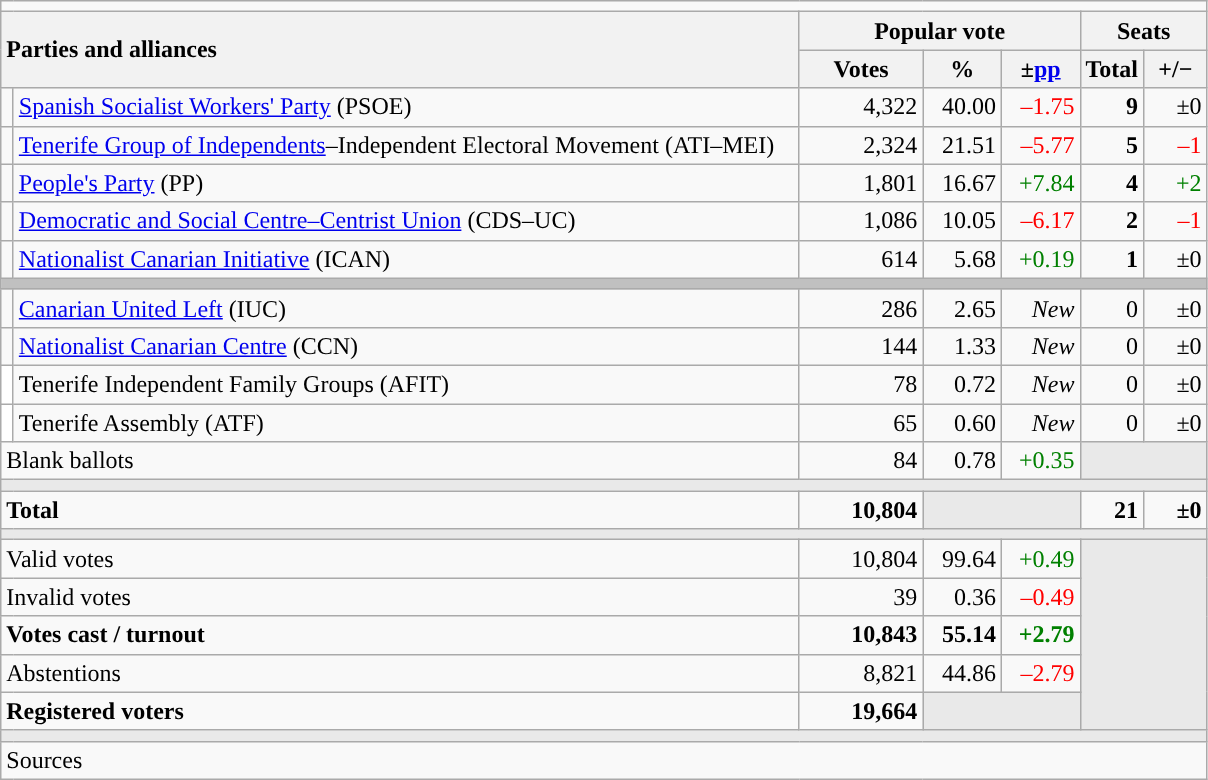<table class="wikitable" style="text-align:right;">
<tr>
<td colspan="7"></td>
</tr>
<tr>
<th style="text-align:left;" rowspan="2" colspan="2" width="525">Parties and alliances</th>
<th colspan="3">Popular vote</th>
<th colspan="2">Seats</th>
</tr>
<tr>
<th width="75">Votes</th>
<th width="45">%</th>
<th width="45">±<a href='#'>pp</a></th>
<th width="35">Total</th>
<th width="35">+/−</th>
</tr>
<tr>
<td width="1" style="color:inherit;background:"></td>
<td align="left"><a href='#'>Spanish Socialist Workers' Party</a> (PSOE)</td>
<td>4,322</td>
<td>40.00</td>
<td style="color:red;">–1.75</td>
<td><strong>9</strong></td>
<td>±0</td>
</tr>
<tr>
<td style="color:inherit;background:"></td>
<td align="left"><a href='#'>Tenerife Group of Independents</a>–Independent Electoral Movement (ATI–MEI)</td>
<td>2,324</td>
<td>21.51</td>
<td style="color:red;">–5.77</td>
<td><strong>5</strong></td>
<td style="color:red;">–1</td>
</tr>
<tr>
<td style="color:inherit;background:"></td>
<td align="left"><a href='#'>People's Party</a> (PP)</td>
<td>1,801</td>
<td>16.67</td>
<td style="color:green;">+7.84</td>
<td><strong>4</strong></td>
<td style="color:green;">+2</td>
</tr>
<tr>
<td style="color:inherit;background:"></td>
<td align="left"><a href='#'>Democratic and Social Centre–Centrist Union</a> (CDS–UC)</td>
<td>1,086</td>
<td>10.05</td>
<td style="color:red;">–6.17</td>
<td><strong>2</strong></td>
<td style="color:red;">–1</td>
</tr>
<tr>
<td style="color:inherit;background:"></td>
<td align="left"><a href='#'>Nationalist Canarian Initiative</a> (ICAN)</td>
<td>614</td>
<td>5.68</td>
<td style="color:green;">+0.19</td>
<td><strong>1</strong></td>
<td>±0</td>
</tr>
<tr>
<td colspan="7" style="color:inherit;background:#C0C0C0"></td>
</tr>
<tr>
<td style="color:inherit;background:"></td>
<td align="left"><a href='#'>Canarian United Left</a> (IUC)</td>
<td>286</td>
<td>2.65</td>
<td><em>New</em></td>
<td>0</td>
<td>±0</td>
</tr>
<tr>
<td style="color:inherit;background:"></td>
<td align="left"><a href='#'>Nationalist Canarian Centre</a> (CCN)</td>
<td>144</td>
<td>1.33</td>
<td><em>New</em></td>
<td>0</td>
<td>±0</td>
</tr>
<tr>
<td bgcolor="white"></td>
<td align="left">Tenerife Independent Family Groups (AFIT)</td>
<td>78</td>
<td>0.72</td>
<td><em>New</em></td>
<td>0</td>
<td>±0</td>
</tr>
<tr>
<td bgcolor="white"></td>
<td align="left">Tenerife Assembly (ATF)</td>
<td>65</td>
<td>0.60</td>
<td><em>New</em></td>
<td>0</td>
<td>±0</td>
</tr>
<tr>
<td align="left" colspan="2">Blank ballots</td>
<td>84</td>
<td>0.78</td>
<td style="color:green;">+0.35</td>
<td style="color:inherit;background:#E9E9E9" colspan="2"></td>
</tr>
<tr>
<td colspan="7" style="color:inherit;background:#E9E9E9"></td>
</tr>
<tr style="font-weight:bold;">
<td align="left" colspan="2">Total</td>
<td>10,804</td>
<td bgcolor="#E9E9E9" colspan="2"></td>
<td>21</td>
<td>±0</td>
</tr>
<tr>
<td colspan="7" style="color:inherit;background:#E9E9E9"></td>
</tr>
<tr>
<td align="left" colspan="2">Valid votes</td>
<td>10,804</td>
<td>99.64</td>
<td style="color:green;">+0.49</td>
<td bgcolor="#E9E9E9" colspan="2" rowspan="5"></td>
</tr>
<tr>
<td align="left" colspan="2">Invalid votes</td>
<td>39</td>
<td>0.36</td>
<td style="color:red;">–0.49</td>
</tr>
<tr style="font-weight:bold;">
<td align="left" colspan="2">Votes cast / turnout</td>
<td>10,843</td>
<td>55.14</td>
<td style="color:green;">+2.79</td>
</tr>
<tr>
<td align="left" colspan="2">Abstentions</td>
<td>8,821</td>
<td>44.86</td>
<td style="color:red;">–2.79</td>
</tr>
<tr style="font-weight:bold;">
<td align="left" colspan="2">Registered voters</td>
<td>19,664</td>
<td bgcolor="#E9E9E9" colspan="2"></td>
</tr>
<tr>
<td colspan="7" style="color:inherit;background:#E9E9E9"></td>
</tr>
<tr>
<td align="left" colspan="7">Sources</td>
</tr>
</table>
